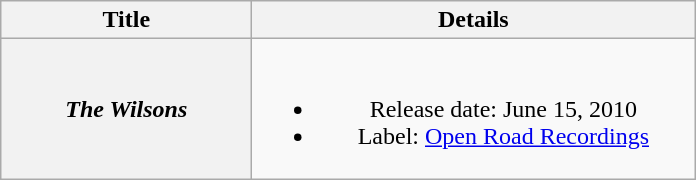<table class="wikitable plainrowheaders" style="text-align:center;">
<tr>
<th style="width:10em;">Title</th>
<th style="width:18em;">Details</th>
</tr>
<tr>
<th scope="row"><em>The Wilsons</em></th>
<td><br><ul><li>Release date: June 15, 2010</li><li>Label: <a href='#'>Open Road Recordings</a></li></ul></td>
</tr>
</table>
